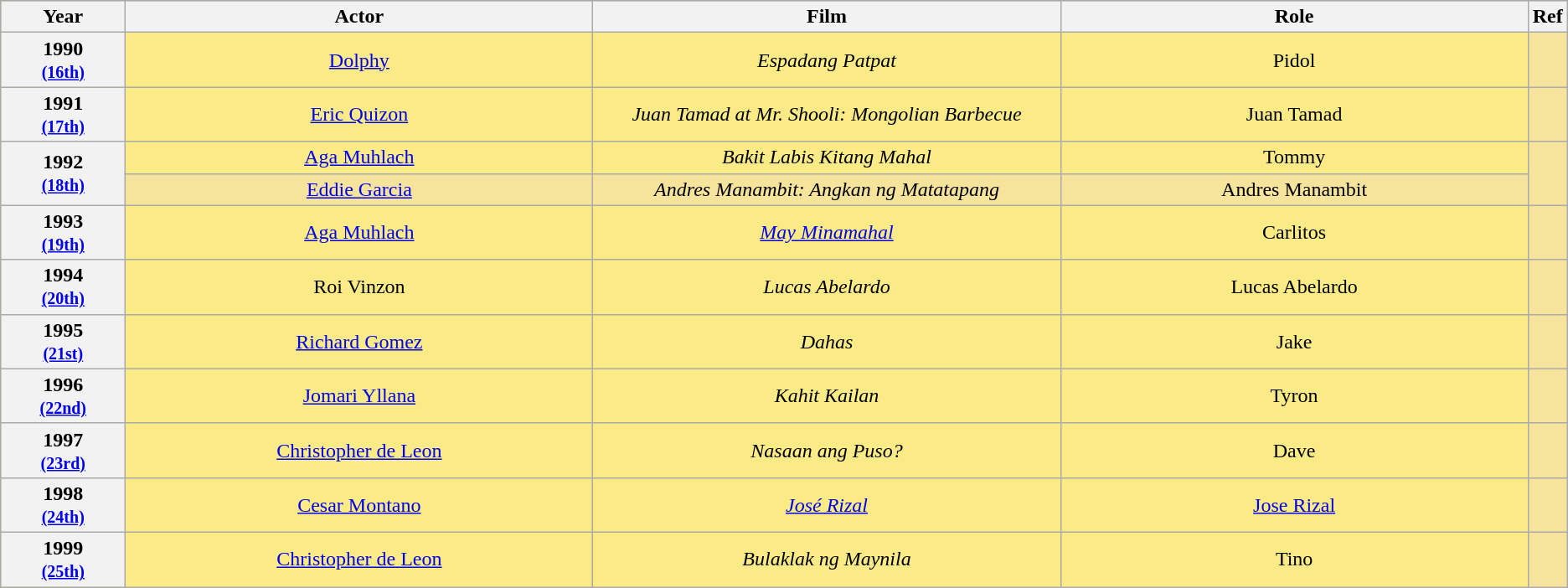<table class="wikitable" rowspan="2" style="text-align:center; background: #f6e39c">
<tr style="background:#bebebe;">
<th scope="col" style="width:8%;">Year</th>
<th scope="col" style="width:30%;">Actor</th>
<th scope="col" style="width:30%;">Film</th>
<th scope="col" style="width:30%;">Role</th>
<th scope="col" style="width:2%;">Ref</th>
</tr>
<tr>
<th scope="row" style="text-align:center">1990 <br><small><a href='#'>(16th)</a> </small></th>
<td style="background:#FAEB86"><a href='#'>Dolphy</a></td>
<td style="background:#FAEB86"><em>Espadang Patpat</em></td>
<td style="background:#FAEB86">Pidol</td>
<td></td>
</tr>
<tr>
<th scope="row" style="text-align:center">1991 <br><small><a href='#'>(17th)</a> </small></th>
<td style="background:#FAEB86"><a href='#'>Eric Quizon</a></td>
<td style="background:#FAEB86"><em>Juan Tamad at Mr. Shooli: Mongolian Barbecue</em></td>
<td style="background:#FAEB86">Juan Tamad</td>
<td></td>
</tr>
<tr>
<th scope="row" style="text-align:center" rowspan=2>1992 <br><small><a href='#'>(18th)</a> </small></th>
<td style="background:#FAEB86"><a href='#'>Aga Muhlach</a></td>
<td style="background:#FAEB86"><em>Bakit Labis Kitang Mahal</em></td>
<td style="background:#FAEB86">Tommy</td>
<td rowspan=2></td>
</tr>
<tr>
<td><a href='#'>Eddie Garcia</a></td>
<td><em>Andres Manambit: Angkan ng Matatapang</em></td>
<td>Andres Manambit</td>
</tr>
<tr>
<th scope="row" style="text-align:center">1993 <br><small><a href='#'>(19th)</a> </small></th>
<td style="background:#FAEB86"><a href='#'>Aga Muhlach</a></td>
<td style="background:#FAEB86"><em><a href='#'>May Minamahal</a></em></td>
<td style="background:#FAEB86">Carlitos</td>
<td></td>
</tr>
<tr>
<th scope="row" style="text-align:center">1994 <br><small><a href='#'>(20th)</a> </small></th>
<td style="background:#FAEB86">Roi Vinzon</td>
<td style="background:#FAEB86"><em>Lucas Abelardo</em></td>
<td style="background:#FAEB86">Lucas Abelardo</td>
<td></td>
</tr>
<tr>
<th scope="row" style="text-align:center">1995 <br><small><a href='#'>(21st)</a> </small></th>
<td style="background:#FAEB86"><a href='#'>Richard Gomez</a></td>
<td style="background:#FAEB86"><em>Dahas</em></td>
<td style="background:#FAEB86">Jake</td>
<td></td>
</tr>
<tr>
<th scope="row" style="text-align:center">1996 <br><small><a href='#'>(22nd)</a> </small></th>
<td style="background:#FAEB86"><a href='#'>Jomari Yllana</a></td>
<td style="background:#FAEB86"><em>Kahit Kailan</em></td>
<td style="background:#FAEB86">Tyron</td>
<td></td>
</tr>
<tr>
<th scope="row" style="text-align:center">1997 <br><small><a href='#'>(23rd)</a> </small></th>
<td style="background:#FAEB86"><a href='#'>Christopher de Leon</a></td>
<td style="background:#FAEB86"><em>Nasaan ang Puso?</em></td>
<td style="background:#FAEB86">Dave</td>
<td></td>
</tr>
<tr>
<th scope="row" style="text-align:center">1998 <br><small><a href='#'>(24th)</a> </small></th>
<td style="background:#FAEB86"><a href='#'>Cesar Montano</a></td>
<td style="background:#FAEB86"><em><a href='#'>José Rizal</a></em></td>
<td style="background:#FAEB86"><a href='#'>Jose Rizal</a></td>
<td></td>
</tr>
<tr>
<th scope="row" style="text-align:center">1999 <br><small><a href='#'>(25th)</a> </small></th>
<td style="background:#FAEB86"><a href='#'>Christopher de Leon</a></td>
<td style="background:#FAEB86"><em>Bulaklak ng Maynila</em></td>
<td style="background:#FAEB86">Tino</td>
<td></td>
</tr>
</table>
